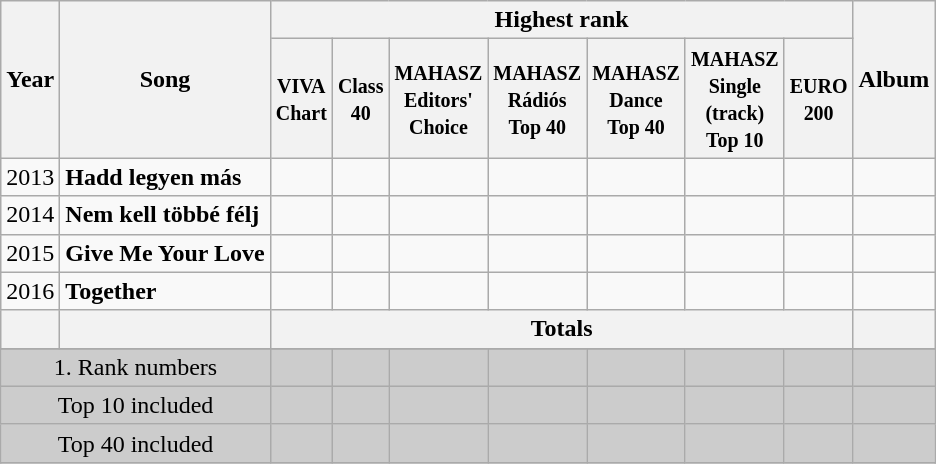<table class="wikitable">
<tr>
<th rowspan="2">Year</th>
<th rowspan="2">Song</th>
<th colspan="7">Highest rank</th>
<th rowspan="2">Album</th>
</tr>
<tr>
<th width="30"><small> VIVA Chart </small></th>
<th width="30"><small> Class 40 </small></th>
<th width="30"><small> MAHASZ Editors' Choice </small></th>
<th width="30"><small> MAHASZ Rádiós Top 40 </small></th>
<th width="30"><small> MAHASZ Dance Top 40 </small></th>
<th width="30"><small> MAHASZ Single (track) Top 10 </small></th>
<th width="30"><small> EURO 200 </small></th>
</tr>
<tr>
<td rowspan="1">2013</td>
<td><strong>Hadd legyen más</strong></td>
<td align="center"></td>
<td align="center"></td>
<td align="center"></td>
<td align="center"></td>
<td align="center"></td>
<td align="center"></td>
<td align="center"></td>
<td></td>
</tr>
<tr>
<td rowspan="1">2014</td>
<td><strong>Nem kell többé félj</strong></td>
<td align="center"></td>
<td align="center"></td>
<td align="center"></td>
<td align="center"></td>
<td align="center"></td>
<td align="center"></td>
<td align="center"></td>
<td></td>
</tr>
<tr>
<td rowspan="1">2015</td>
<td><strong>Give Me Your Love</strong></td>
<td align="center"></td>
<td align="center"></td>
<td align="center"></td>
<td align="center"></td>
<td align="center"></td>
<td align="center"></td>
<td align="center"></td>
<td></td>
</tr>
<tr>
<td rowspan="1">2016</td>
<td><strong>Together</strong></td>
<td align="center"></td>
<td align="center"></td>
<td align="center"></td>
<td align="center"></td>
<td align="center"></td>
<td align="center"></td>
<td align="center"></td>
<td></td>
</tr>
<tr>
<th rowspan="1"></th>
<th rowspan="1"></th>
<th colspan="7">Totals</th>
<th rowspan="1"></th>
</tr>
<tr>
</tr>
<tr bgcolor="#CCCCCC">
<td align="center" colspan="2">1. Rank numbers</td>
<td align="center"></td>
<td align="center"></td>
<td align="center"></td>
<td align="center"></td>
<td align="center"></td>
<td align="center"></td>
<td align="center"></td>
<td align="center"></td>
</tr>
<tr bgcolor="#CCCCCC">
<td align="center" colspan="2">Top 10 included</td>
<td align="center"></td>
<td align="center"></td>
<td align="center"></td>
<td align="center"></td>
<td align="center"></td>
<td align="center"></td>
<td align="center"></td>
<td align="center"></td>
</tr>
<tr bgcolor="#CCCCCC">
<td align="center" colspan="2">Top 40 included</td>
<td align="center"></td>
<td align="center"></td>
<td align="center"></td>
<td align="center"></td>
<td align="center"></td>
<td align="center"></td>
<td align="center"></td>
<td align="center"></td>
</tr>
<tr>
</tr>
</table>
